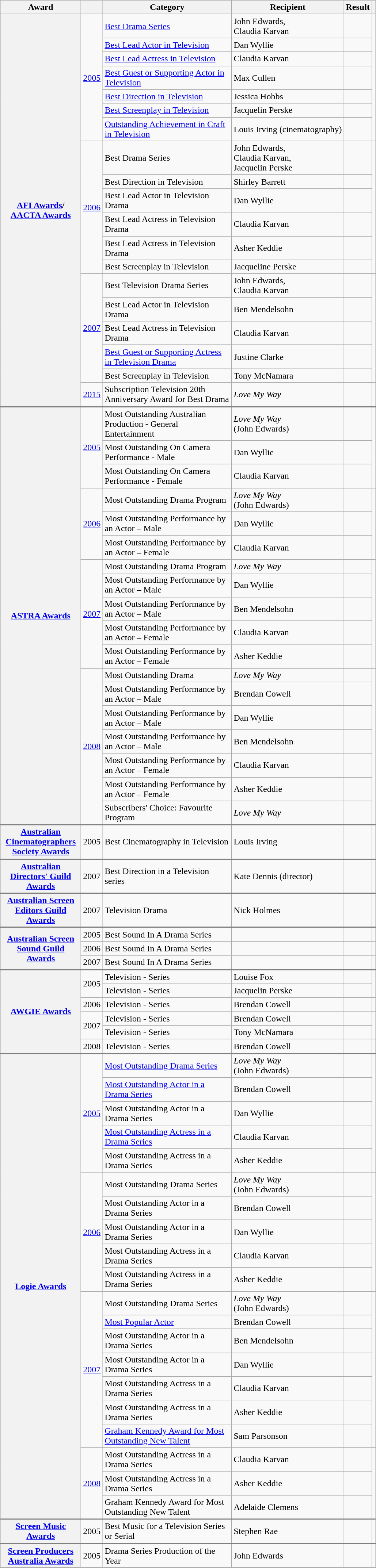<table class="wikitable sortable plainrowheaders">
<tr>
<th width="140">Award</th>
<th></th>
<th width="228">Category</th>
<th>Recipient</th>
<th>Result</th>
<th></th>
</tr>
<tr>
<th rowspan="19" scope="row"><a href='#'>AFI Awards</a>/<br><a href='#'>AACTA Awards</a></th>
<td rowspan="7"><a href='#'>2005</a></td>
<td><a href='#'>Best Drama Series</a></td>
<td>John Edwards,<br>Claudia Karvan</td>
<td></td>
<td align="center" rowspan="7"></td>
</tr>
<tr>
<td><a href='#'>Best Lead Actor in Television</a></td>
<td>Dan Wyllie</td>
<td></td>
</tr>
<tr>
<td><a href='#'>Best Lead Actress in Television</a></td>
<td>Claudia Karvan</td>
<td></td>
</tr>
<tr>
<td><a href='#'>Best Guest or Supporting Actor in Television</a></td>
<td>Max Cullen </td>
<td></td>
</tr>
<tr>
<td><a href='#'>Best Direction in Television</a></td>
<td>Jessica Hobbs </td>
<td></td>
</tr>
<tr>
<td><a href='#'>Best Screenplay in Television</a></td>
<td>Jacquelin Perske </td>
<td></td>
</tr>
<tr>
<td><a href='#'>Outstanding Achievement in Craft in Television</a></td>
<td>Louis Irving (cinematography)</td>
<td></td>
</tr>
<tr>
<td rowspan="6"><a href='#'>2006</a></td>
<td>Best Drama Series</td>
<td>John Edwards,<br>Claudia Karvan,<br>Jacquelin Perske</td>
<td></td>
<td align="center" rowspan="6"></td>
</tr>
<tr>
<td>Best Direction in Television</td>
<td>Shirley Barrett </td>
<td></td>
</tr>
<tr>
<td>Best Lead Actor in Television Drama</td>
<td>Dan Wyllie</td>
<td></td>
</tr>
<tr>
<td>Best Lead Actress in Television Drama</td>
<td>Claudia Karvan</td>
<td></td>
</tr>
<tr>
<td>Best Lead Actress in Television Drama</td>
<td>Asher Keddie</td>
<td></td>
</tr>
<tr>
<td>Best Screenplay in Television</td>
<td>Jacqueline Perske </td>
<td></td>
</tr>
<tr>
<td rowspan="5"><a href='#'>2007</a></td>
<td>Best Television Drama Series</td>
<td>John Edwards,<br>Claudia Karvan</td>
<td></td>
<td align="center" rowspan="5"></td>
</tr>
<tr>
<td>Best Lead Actor in Television Drama</td>
<td>Ben Mendelsohn</td>
<td></td>
</tr>
<tr>
<td>Best Lead Actress in Television Drama</td>
<td>Claudia Karvan</td>
<td></td>
</tr>
<tr>
<td><a href='#'>Best Guest or Supporting Actress in Television Drama</a></td>
<td>Justine Clarke</td>
<td></td>
</tr>
<tr>
<td>Best Screenplay in Television</td>
<td>Tony McNamara </td>
<td></td>
</tr>
<tr>
<td><a href='#'>2015</a></td>
<td>Subscription Television 20th Anniversary Award for Best Drama</td>
<td><em>Love My Way</em></td>
<td></td>
<td align="center"></td>
</tr>
<tr style="border-top:2px solid gray;">
<th rowspan="18" scope="row"><a href='#'>ASTRA Awards</a></th>
<td rowspan="3"><a href='#'>2005</a></td>
<td>Most Outstanding Australian Production - General Entertainment</td>
<td><em>Love My Way</em><br>(John Edwards)</td>
<td></td>
<td align="center" rowspan="3"></td>
</tr>
<tr>
<td>Most Outstanding On Camera Performance - Male</td>
<td>Dan Wyllie</td>
<td></td>
</tr>
<tr>
<td>Most Outstanding On Camera Performance - Female</td>
<td>Claudia Karvan</td>
<td></td>
</tr>
<tr>
<td rowspan="3"><a href='#'>2006</a></td>
<td>Most Outstanding Drama Program</td>
<td><em>Love My Way</em><br>(John Edwards)</td>
<td></td>
<td align="center" rowspan="3"></td>
</tr>
<tr>
<td>Most Outstanding Performance by an Actor – Male</td>
<td>Dan Wyllie</td>
<td></td>
</tr>
<tr>
<td>Most Outstanding Performance by an Actor – Female</td>
<td>Claudia Karvan</td>
<td></td>
</tr>
<tr>
<td rowspan="5"><a href='#'>2007</a></td>
<td>Most Outstanding Drama Program</td>
<td><em>Love My Way</em></td>
<td></td>
<td align="center" rowspan="5"></td>
</tr>
<tr>
<td>Most Outstanding Performance by an Actor – Male</td>
<td>Dan Wyllie</td>
<td></td>
</tr>
<tr>
<td>Most Outstanding Performance by an Actor – Male</td>
<td>Ben Mendelsohn</td>
<td></td>
</tr>
<tr>
<td>Most Outstanding Performance by an Actor – Female</td>
<td>Claudia Karvan</td>
<td></td>
</tr>
<tr>
<td>Most Outstanding Performance by an Actor – Female</td>
<td>Asher Keddie</td>
<td></td>
</tr>
<tr>
<td rowspan="7"><a href='#'>2008</a></td>
<td>Most Outstanding Drama</td>
<td><em>Love My Way</em></td>
<td></td>
<td align="center" rowspan="7"></td>
</tr>
<tr>
<td>Most Outstanding Performance by an Actor – Male</td>
<td>Brendan Cowell</td>
<td></td>
</tr>
<tr>
<td>Most Outstanding Performance by an Actor – Male</td>
<td>Dan Wyllie</td>
<td></td>
</tr>
<tr>
<td>Most Outstanding Performance by an Actor – Male</td>
<td>Ben Mendelsohn</td>
<td></td>
</tr>
<tr>
<td>Most Outstanding Performance by an Actor – Female</td>
<td>Claudia Karvan</td>
<td></td>
</tr>
<tr>
<td>Most Outstanding Performance by an Actor – Female</td>
<td>Asher Keddie</td>
<td></td>
</tr>
<tr>
<td>Subscribers' Choice: Favourite Program</td>
<td><em>Love My Way</em></td>
<td></td>
</tr>
<tr style="border-top:2px solid gray;">
<th scope="row"><a href='#'>Australian Cinematographers Society Awards</a></th>
<td>2005</td>
<td>Best Cinematography in Television</td>
<td>Louis Irving</td>
<td></td>
<td></td>
</tr>
<tr style="border-top:2px solid gray;">
<th scope="row"><a href='#'>Australian Directors' Guild Awards</a></th>
<td>2007</td>
<td>Best Direction in a Television series</td>
<td>Kate Dennis (director) </td>
<td></td>
<td align="center"></td>
</tr>
<tr style="border-top:2px solid gray;">
<th scope="row"><a href='#'>Australian Screen Editors Guild Awards</a></th>
<td>2007</td>
<td>Television Drama</td>
<td>Nick Holmes </td>
<td></td>
<td align="center"></td>
</tr>
<tr style="border-top:2px solid gray;">
<th rowspan="3" scope="row"><a href='#'> Australian Screen Sound Guild Awards</a></th>
<td>2005</td>
<td>Best Sound In A Drama Series</td>
<td></td>
<td></td>
<td></td>
</tr>
<tr>
<td>2006</td>
<td>Best Sound In A Drama Series</td>
<td></td>
<td></td>
<td></td>
</tr>
<tr>
<td>2007</td>
<td>Best Sound In A Drama Series</td>
<td></td>
<td></td>
<td></td>
</tr>
<tr style="border-top:2px solid gray;">
<th rowspan="6" scope="row"><a href='#'>AWGIE Awards</a></th>
<td rowspan="2">2005</td>
<td>Television - Series</td>
<td>Louise Fox </td>
<td></td>
<td rowspan="2" align="center"></td>
</tr>
<tr>
<td>Television - Series</td>
<td>Jacquelin Perske </td>
<td></td>
</tr>
<tr>
<td>2006</td>
<td>Television - Series</td>
<td>Brendan Cowell </td>
<td></td>
<td align="center"></td>
</tr>
<tr>
<td rowspan="2">2007</td>
<td>Television - Series</td>
<td>Brendan Cowell </td>
<td></td>
<td rowspan="2" align="center"></td>
</tr>
<tr>
<td>Television - Series</td>
<td>Tony McNamara </td>
<td></td>
</tr>
<tr>
<td>2008</td>
<td>Television - Series</td>
<td>Brendan Cowell </td>
<td></td>
<td align="center"></td>
</tr>
<tr style="border-top:2px solid gray;">
<th rowspan="20" scope="row"><a href='#'>Logie Awards</a></th>
<td rowspan="5"><a href='#'>2005</a></td>
<td><a href='#'>Most Outstanding Drama Series</a></td>
<td><em>Love My Way</em><br>(John Edwards)</td>
<td></td>
<td rowspan="5" align="center"></td>
</tr>
<tr>
<td><a href='#'>Most Outstanding Actor in a Drama Series</a></td>
<td>Brendan Cowell</td>
<td></td>
</tr>
<tr>
<td>Most Outstanding Actor in a Drama Series</td>
<td>Dan Wyllie</td>
<td></td>
</tr>
<tr>
<td><a href='#'>Most Outstanding Actress in a Drama Series</a></td>
<td>Claudia Karvan</td>
<td></td>
</tr>
<tr>
<td>Most Outstanding Actress in a Drama Series</td>
<td>Asher Keddie</td>
<td></td>
</tr>
<tr>
<td rowspan="5"><a href='#'>2006</a></td>
<td>Most Outstanding Drama Series</td>
<td><em>Love My Way</em><br>(John Edwards)</td>
<td></td>
<td rowspan="5" align="center"></td>
</tr>
<tr>
<td>Most Outstanding Actor in a Drama Series</td>
<td>Brendan Cowell</td>
<td></td>
</tr>
<tr>
<td>Most Outstanding Actor in a Drama Series</td>
<td>Dan Wyllie</td>
<td></td>
</tr>
<tr>
<td>Most Outstanding Actress in a Drama Series</td>
<td>Claudia Karvan</td>
<td></td>
</tr>
<tr>
<td>Most Outstanding Actress in a Drama Series</td>
<td>Asher Keddie</td>
<td></td>
</tr>
<tr>
<td rowspan="7"><a href='#'>2007</a></td>
<td>Most Outstanding Drama Series</td>
<td><em>Love My Way</em><br>(John Edwards)</td>
<td></td>
<td rowspan="7" align="center"></td>
</tr>
<tr>
<td><a href='#'>Most Popular Actor</a></td>
<td>Brendan Cowell</td>
<td></td>
</tr>
<tr>
<td>Most Outstanding Actor in a Drama Series</td>
<td>Ben Mendelsohn</td>
<td></td>
</tr>
<tr>
<td>Most Outstanding Actor in a Drama Series</td>
<td>Dan Wyllie</td>
<td></td>
</tr>
<tr>
<td>Most Outstanding Actress in a Drama Series</td>
<td>Claudia Karvan</td>
<td></td>
</tr>
<tr>
<td>Most Outstanding Actress in a Drama Series</td>
<td>Asher Keddie</td>
<td></td>
</tr>
<tr>
<td><a href='#'>Graham Kennedy Award for Most Outstanding New Talent</a></td>
<td>Sam Parsonson</td>
<td></td>
</tr>
<tr>
<td rowspan="3"><a href='#'>2008</a></td>
<td>Most Outstanding Actress in a Drama Series</td>
<td>Claudia Karvan</td>
<td></td>
<td rowspan="3" align="center"></td>
</tr>
<tr>
<td>Most Outstanding Actress in a Drama Series</td>
<td>Asher Keddie</td>
<td></td>
</tr>
<tr>
<td>Graham Kennedy Award for Most Outstanding New Talent</td>
<td>Adelaide Clemens</td>
<td></td>
</tr>
<tr style="border-top:2px solid gray;">
<th scope="row"><a href='#'>Screen Music Awards</a></th>
<td>2005</td>
<td>Best Music for a Television Series or Serial</td>
<td>Stephen Rae</td>
<td></td>
<td align="center"></td>
</tr>
<tr style="border-top:2px solid gray;">
<th scope="row"><a href='#'>Screen Producers Australia Awards</a></th>
<td>2005</td>
<td>Drama Series Production of the Year</td>
<td>John Edwards</td>
<td></td>
<td></td>
</tr>
</table>
